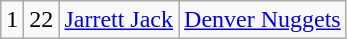<table class="wikitable">
<tr style="text-align:center;">
<td>1</td>
<td>22</td>
<td><a href='#'>Jarrett Jack</a></td>
<td><a href='#'>Denver Nuggets</a></td>
</tr>
</table>
